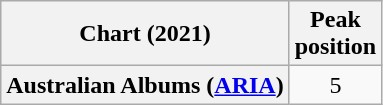<table class="wikitable plainrowheaders" style="text-align:center">
<tr>
<th scope="col">Chart (2021)</th>
<th scope="col">Peak<br>position</th>
</tr>
<tr>
<th scope="row">Australian Albums (<a href='#'>ARIA</a>)</th>
<td>5</td>
</tr>
</table>
